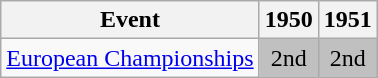<table class="wikitable">
<tr>
<th>Event</th>
<th>1950</th>
<th>1951</th>
</tr>
<tr>
<td><a href='#'>European Championships</a></td>
<td align="center" bgcolor="silver">2nd</td>
<td align="center" bgcolor="silver">2nd</td>
</tr>
</table>
